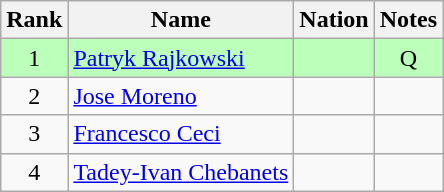<table class="wikitable sortable" style="text-align:center">
<tr>
<th>Rank</th>
<th>Name</th>
<th>Nation</th>
<th>Notes</th>
</tr>
<tr bgcolor=bbffbb>
<td>1</td>
<td align=left><a href='#'>Patryk Rajkowski</a></td>
<td align=left></td>
<td>Q</td>
</tr>
<tr>
<td>2</td>
<td align=left><a href='#'>Jose Moreno</a></td>
<td align=left></td>
<td></td>
</tr>
<tr>
<td>3</td>
<td align=left><a href='#'>Francesco Ceci</a></td>
<td align=left></td>
<td></td>
</tr>
<tr>
<td>4</td>
<td align=left><a href='#'>Tadey-Ivan Chebanets</a></td>
<td align=left></td>
<td></td>
</tr>
</table>
